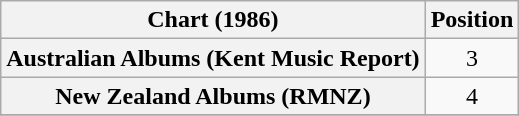<table class="wikitable sortable plainrowheaders" style="text-align:center">
<tr>
<th scope="col">Chart (1986)</th>
<th scope="col">Position</th>
</tr>
<tr>
<th scope="row">Australian Albums (Kent Music Report)</th>
<td>3</td>
</tr>
<tr>
<th scope="row">New Zealand Albums (RMNZ)</th>
<td>4</td>
</tr>
<tr>
</tr>
</table>
